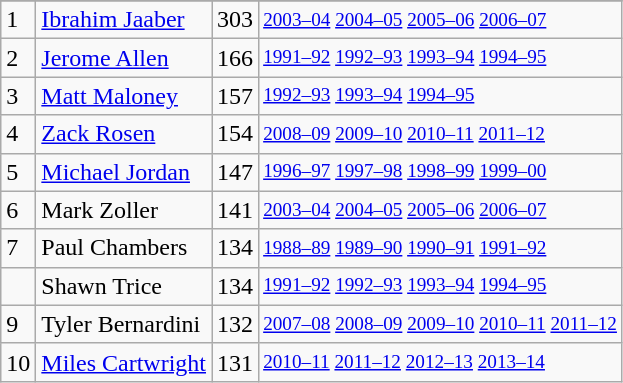<table class="wikitable">
<tr>
</tr>
<tr>
<td>1</td>
<td><a href='#'>Ibrahim Jaaber</a></td>
<td>303</td>
<td style="font-size:80%;"><a href='#'>2003–04</a> <a href='#'>2004–05</a> <a href='#'>2005–06</a> <a href='#'>2006–07</a></td>
</tr>
<tr>
<td>2</td>
<td><a href='#'>Jerome Allen</a></td>
<td>166</td>
<td style="font-size:80%;"><a href='#'>1991–92</a> <a href='#'>1992–93</a> <a href='#'>1993–94</a> <a href='#'>1994–95</a></td>
</tr>
<tr>
<td>3</td>
<td><a href='#'>Matt Maloney</a></td>
<td>157</td>
<td style="font-size:80%;"><a href='#'>1992–93</a> <a href='#'>1993–94</a> <a href='#'>1994–95</a></td>
</tr>
<tr>
<td>4</td>
<td><a href='#'>Zack Rosen</a></td>
<td>154</td>
<td style="font-size:80%;"><a href='#'>2008–09</a> <a href='#'>2009–10</a> <a href='#'>2010–11</a> <a href='#'>2011–12</a></td>
</tr>
<tr>
<td>5</td>
<td><a href='#'>Michael Jordan</a></td>
<td>147</td>
<td style="font-size:80%;"><a href='#'>1996–97</a> <a href='#'>1997–98</a> <a href='#'>1998–99</a> <a href='#'>1999–00</a></td>
</tr>
<tr>
<td>6</td>
<td>Mark Zoller</td>
<td>141</td>
<td style="font-size:80%;"><a href='#'>2003–04</a> <a href='#'>2004–05</a> <a href='#'>2005–06</a> <a href='#'>2006–07</a></td>
</tr>
<tr>
<td>7</td>
<td>Paul Chambers</td>
<td>134</td>
<td style="font-size:80%;"><a href='#'>1988–89</a> <a href='#'>1989–90</a> <a href='#'>1990–91</a> <a href='#'>1991–92</a></td>
</tr>
<tr>
<td></td>
<td>Shawn Trice</td>
<td>134</td>
<td style="font-size:80%;"><a href='#'>1991–92</a> <a href='#'>1992–93</a> <a href='#'>1993–94</a> <a href='#'>1994–95</a></td>
</tr>
<tr>
<td>9</td>
<td>Tyler Bernardini</td>
<td>132</td>
<td style="font-size:80%;"><a href='#'>2007–08</a> <a href='#'>2008–09</a> <a href='#'>2009–10</a> <a href='#'>2010–11</a> <a href='#'>2011–12</a></td>
</tr>
<tr>
<td>10</td>
<td><a href='#'>Miles Cartwright</a></td>
<td>131</td>
<td style="font-size:80%;"><a href='#'>2010–11</a> <a href='#'>2011–12</a> <a href='#'>2012–13</a> <a href='#'>2013–14</a></td>
</tr>
</table>
